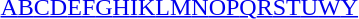<table id="toc" class="toc" summary="Class">
<tr>
<th></th>
</tr>
<tr>
<td style="text-align:center;"><a href='#'>A</a><a href='#'>B</a><a href='#'>C</a><a href='#'>D</a><a href='#'>E</a><a href='#'>F</a><a href='#'>G</a><a href='#'>H</a><a href='#'>I</a><a href='#'>K</a><a href='#'>L</a><a href='#'>M</a><a href='#'>N</a><a href='#'>O</a><a href='#'>P</a><a href='#'>Q</a><a href='#'>R</a><a href='#'>S</a><a href='#'>T</a><a href='#'>U</a><a href='#'>W</a><a href='#'>Y</a></td>
</tr>
</table>
